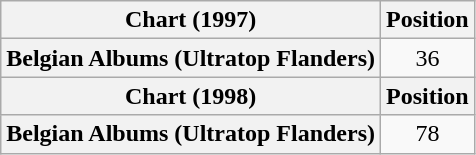<table class="wikitable plainrowheaders" style="text-align:center">
<tr>
<th scope="col">Chart (1997)</th>
<th scope="col">Position</th>
</tr>
<tr>
<th scope="row">Belgian Albums (Ultratop Flanders)</th>
<td>36</td>
</tr>
<tr>
<th scope="col">Chart (1998)</th>
<th scope="col">Position</th>
</tr>
<tr>
<th scope="row">Belgian Albums (Ultratop Flanders)</th>
<td>78</td>
</tr>
</table>
